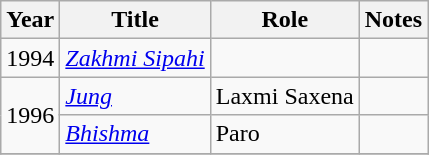<table class="wikitable sortable">
<tr>
<th>Year</th>
<th>Title</th>
<th>Role</th>
<th class="unsortable">Notes</th>
</tr>
<tr>
<td>1994</td>
<td><em><a href='#'>Zakhmi Sipahi</a></em></td>
<td></td>
<td></td>
</tr>
<tr>
<td rowspan=2>1996</td>
<td><em><a href='#'>Jung</a></em></td>
<td>Laxmi Saxena</td>
<td></td>
</tr>
<tr>
<td><em><a href='#'>Bhishma</a></em></td>
<td>Paro</td>
<td></td>
</tr>
<tr>
</tr>
</table>
